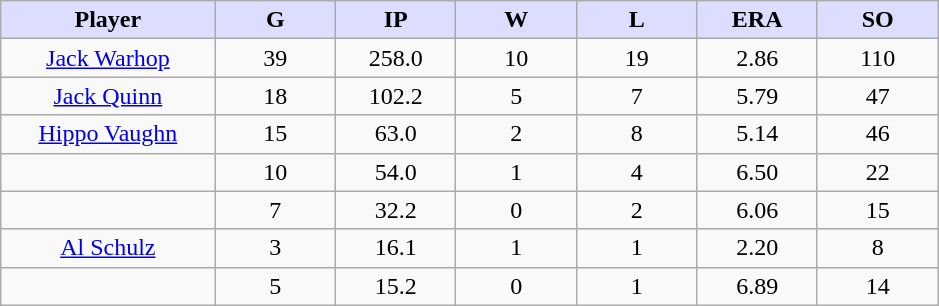<table class="wikitable sortable">
<tr>
<th style="background:#ddf; width:16%;">Player</th>
<th style="background:#ddf; width:9%;">G</th>
<th style="background:#ddf; width:9%;">IP</th>
<th style="background:#ddf; width:9%;">W</th>
<th style="background:#ddf; width:9%;">L</th>
<th style="background:#ddf; width:9%;">ERA</th>
<th style="background:#ddf; width:9%;">SO</th>
</tr>
<tr style="text-align:center;">
<td><a href='#'>Jack Warhop</a></td>
<td>39</td>
<td>258.0</td>
<td>10</td>
<td>19</td>
<td>2.86</td>
<td>110</td>
</tr>
<tr align=center>
<td><a href='#'>Jack Quinn</a></td>
<td>18</td>
<td>102.2</td>
<td>5</td>
<td>7</td>
<td>5.79</td>
<td>47</td>
</tr>
<tr align=center>
<td><a href='#'>Hippo Vaughn</a></td>
<td>15</td>
<td>63.0</td>
<td>2</td>
<td>8</td>
<td>5.14</td>
<td>46</td>
</tr>
<tr align=center>
<td></td>
<td>10</td>
<td>54.0</td>
<td>1</td>
<td>4</td>
<td>6.50</td>
<td>22</td>
</tr>
<tr style="text-align:center;">
<td></td>
<td>7</td>
<td>32.2</td>
<td>0</td>
<td>2</td>
<td>6.06</td>
<td>15</td>
</tr>
<tr style="text-align:center;">
<td><a href='#'>Al Schulz</a></td>
<td>3</td>
<td>16.1</td>
<td>1</td>
<td>1</td>
<td>2.20</td>
<td>8</td>
</tr>
<tr align=center>
<td></td>
<td>5</td>
<td>15.2</td>
<td>0</td>
<td>1</td>
<td>6.89</td>
<td>14</td>
</tr>
</table>
